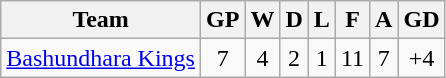<table class="wikitable" style="text-align:center;">
<tr>
<th>Team</th>
<th>GP</th>
<th>W</th>
<th>D</th>
<th>L</th>
<th>F</th>
<th>A</th>
<th>GD</th>
</tr>
<tr style="">
<td><a href='#'>Bashundhara Kings</a></td>
<td>7</td>
<td>4</td>
<td>2</td>
<td>1</td>
<td>11</td>
<td>7</td>
<td>+4</td>
</tr>
</table>
